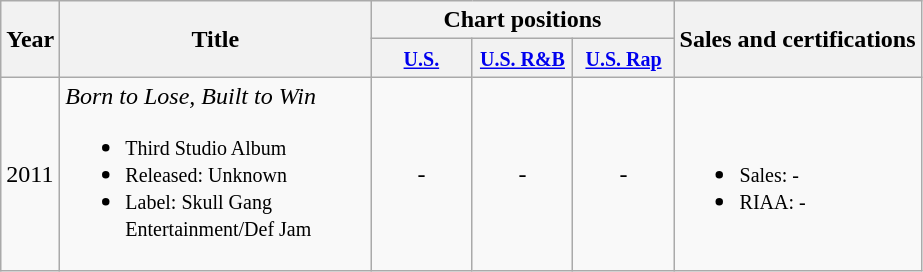<table class="wikitable">
<tr>
<th rowspan="2">Year</th>
<th rowspan="2" width="200">Title</th>
<th colspan="3">Chart positions</th>
<th rowspan="2">Sales and certifications</th>
</tr>
<tr>
<th width="60"><small><a href='#'>U.S.</a></small></th>
<th width="60"><small><a href='#'>U.S. R&B</a></small></th>
<th width="60"><small><a href='#'>U.S. Rap</a></small></th>
</tr>
<tr>
<td>2011</td>
<td><em>Born to Lose, Built to Win</em><br><ul><li><small>Third Studio Album</small></li><li><small>Released: Unknown</small></li><li><small>Label: Skull Gang Entertainment/Def Jam</small></li></ul></td>
<td align="center">-</td>
<td align="center">-</td>
<td align="center">-</td>
<td align="left"><br><ul><li><small>Sales: -</small></li><li><small>RIAA: -</small></li></ul></td>
</tr>
</table>
